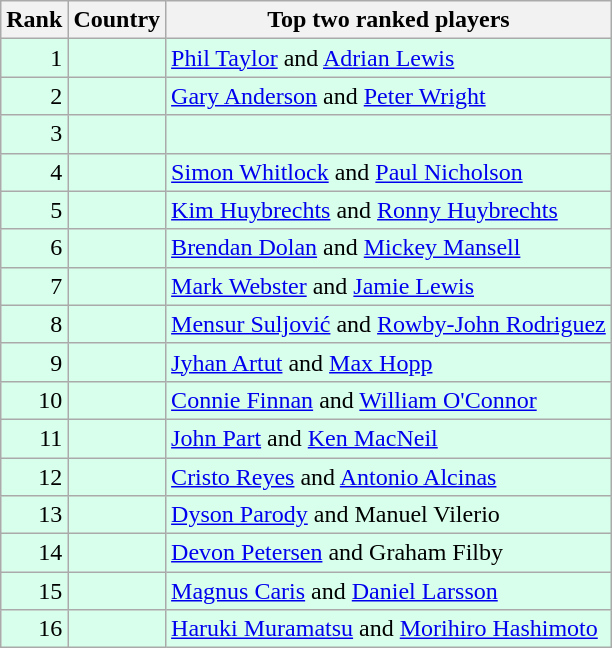<table class="wikitable">
<tr>
<th>Rank</th>
<th>Country</th>
<th>Top two ranked players</th>
</tr>
<tr style="background:#d8ffeb;">
<td align=right>1</td>
<td></td>
<td><a href='#'>Phil Taylor</a> and <a href='#'>Adrian Lewis</a></td>
</tr>
<tr style="background:#d8ffeb;">
<td align=right>2</td>
<td></td>
<td><a href='#'>Gary Anderson</a> and <a href='#'>Peter Wright</a></td>
</tr>
<tr style="background:#d8ffeb;">
<td align=right>3</td>
<td></td>
<td></td>
</tr>
<tr style="background:#d8ffeb;">
<td align=right>4</td>
<td></td>
<td><a href='#'>Simon Whitlock</a> and <a href='#'>Paul Nicholson</a></td>
</tr>
<tr style="background:#d8ffeb;">
<td align=right>5</td>
<td></td>
<td><a href='#'>Kim Huybrechts</a> and <a href='#'>Ronny Huybrechts</a></td>
</tr>
<tr style="background:#d8ffeb;">
<td align=right>6</td>
<td></td>
<td><a href='#'>Brendan Dolan</a> and <a href='#'>Mickey Mansell</a></td>
</tr>
<tr style="background:#d8ffeb;">
<td align=right>7</td>
<td></td>
<td><a href='#'>Mark Webster</a> and <a href='#'>Jamie Lewis</a></td>
</tr>
<tr style="background:#d8ffeb;">
<td align=right>8</td>
<td></td>
<td><a href='#'>Mensur Suljović</a> and <a href='#'>Rowby-John Rodriguez</a></td>
</tr>
<tr style="background:#d8ffeb;">
<td align=right>9</td>
<td></td>
<td><a href='#'>Jyhan Artut</a> and <a href='#'>Max Hopp</a></td>
</tr>
<tr style="background:#d8ffeb;">
<td align=right>10</td>
<td></td>
<td><a href='#'>Connie Finnan</a> and <a href='#'>William O'Connor</a></td>
</tr>
<tr style="background:#d8ffeb;">
<td align=right>11</td>
<td></td>
<td><a href='#'>John Part</a> and <a href='#'>Ken MacNeil</a></td>
</tr>
<tr style="background:#d8ffeb;">
<td align=right>12</td>
<td></td>
<td><a href='#'>Cristo Reyes</a> and <a href='#'>Antonio Alcinas</a></td>
</tr>
<tr style="background:#d8ffeb;">
<td align=right>13</td>
<td></td>
<td><a href='#'>Dyson Parody</a> and Manuel Vilerio</td>
</tr>
<tr style="background:#d8ffeb;">
<td align=right>14</td>
<td></td>
<td><a href='#'>Devon Petersen</a> and Graham Filby</td>
</tr>
<tr style="background:#d8ffeb;">
<td align=right>15</td>
<td></td>
<td><a href='#'>Magnus Caris</a> and <a href='#'>Daniel Larsson</a></td>
</tr>
<tr style="background:#d8ffeb;">
<td align=right>16</td>
<td></td>
<td><a href='#'>Haruki Muramatsu</a> and <a href='#'>Morihiro Hashimoto</a></td>
</tr>
</table>
